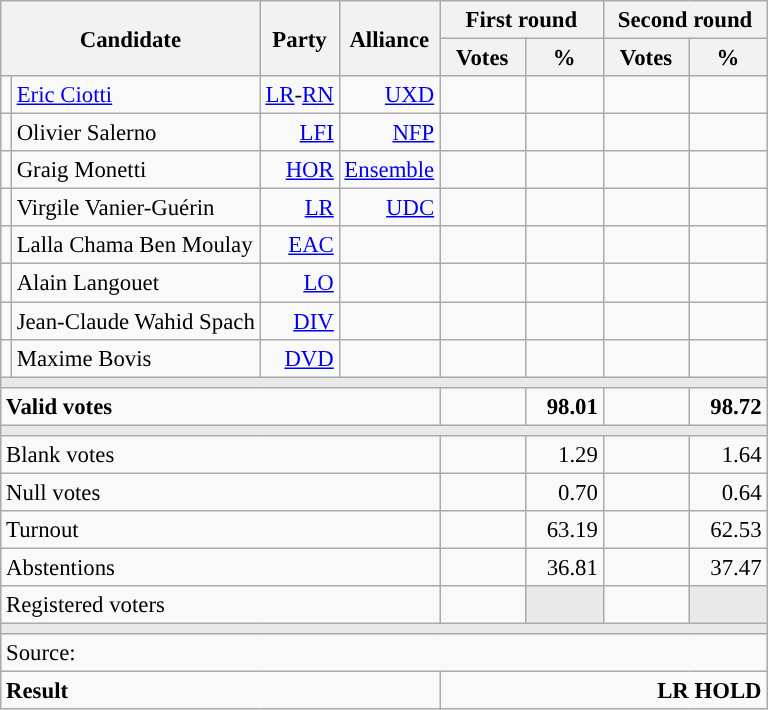<table class="wikitable" style="text-align:right;font-size:95%;">
<tr>
<th colspan="2" rowspan="2">Candidate</th>
<th colspan="1" rowspan="2">Party</th>
<th colspan="1" rowspan="2">Alliance</th>
<th colspan="2">First round</th>
<th colspan="2">Second round</th>
</tr>
<tr>
<th style="width:50px;">Votes</th>
<th style="width:45px;">%</th>
<th style="width:50px;">Votes</th>
<th style="width:45px;">%</th>
</tr>
<tr>
<td style="color:inherit;background:"></td>
<td style="text-align:left;"><a href='#'>Eric Ciotti</a></td>
<td><a href='#'>LR</a>-<a href='#'>RN</a></td>
<td><a href='#'>UXD</a></td>
<td></td>
<td></td>
<td><strong></strong></td>
<td><strong></strong></td>
</tr>
<tr>
<td style="color:inherit;background:"></td>
<td style="text-align:left;">Olivier Salerno</td>
<td><a href='#'>LFI</a></td>
<td><a href='#'>NFP</a></td>
<td></td>
<td></td>
<td></td>
<td></td>
</tr>
<tr>
<td style="color:inherit;background:"></td>
<td style="text-align:left;">Graig Monetti</td>
<td><a href='#'>HOR</a></td>
<td><a href='#'>Ensemble</a></td>
<td></td>
<td></td>
<td></td>
<td></td>
</tr>
<tr>
<td style="color:inherit;background:"></td>
<td style="text-align:left;">Virgile Vanier-Guérin</td>
<td><a href='#'>LR</a></td>
<td><a href='#'>UDC</a></td>
<td></td>
<td></td>
<td></td>
<td></td>
</tr>
<tr>
<td style="color:inherit;background:"></td>
<td style="text-align:left;">Lalla Chama Ben Moulay</td>
<td><a href='#'>EAC</a></td>
<td></td>
<td></td>
<td></td>
<td></td>
<td></td>
</tr>
<tr>
<td style="color:inherit;background:"></td>
<td style="text-align:left;">Alain Langouet</td>
<td><a href='#'>LO</a></td>
<td></td>
<td></td>
<td></td>
<td></td>
<td></td>
</tr>
<tr>
<td style="color:inherit;background:"></td>
<td style="text-align:left;">Jean-Claude Wahid Spach</td>
<td><a href='#'>DIV</a></td>
<td></td>
<td></td>
<td></td>
<td></td>
<td></td>
</tr>
<tr>
<td style="color:inherit;background:"></td>
<td style="text-align:left;">Maxime Bovis</td>
<td><a href='#'>DVD</a></td>
<td></td>
<td></td>
<td></td>
<td></td>
<td></td>
</tr>
<tr>
<td colspan="8" style="background:#E9E9E9;"></td>
</tr>
<tr style="font-weight:bold;">
<td colspan="4" style="text-align:left;">Valid votes</td>
<td></td>
<td>98.01</td>
<td></td>
<td>98.72</td>
</tr>
<tr>
<td colspan="8" style="background:#E9E9E9;"></td>
</tr>
<tr>
<td colspan="4" style="text-align:left;">Blank votes</td>
<td></td>
<td>1.29</td>
<td></td>
<td>1.64</td>
</tr>
<tr>
<td colspan="4" style="text-align:left;">Null votes</td>
<td></td>
<td>0.70</td>
<td></td>
<td>0.64</td>
</tr>
<tr>
<td colspan="4" style="text-align:left;">Turnout</td>
<td></td>
<td>63.19</td>
<td></td>
<td>62.53</td>
</tr>
<tr>
<td colspan="4" style="text-align:left;">Abstentions</td>
<td></td>
<td>36.81</td>
<td></td>
<td>37.47</td>
</tr>
<tr>
<td colspan="4" style="text-align:left;">Registered voters</td>
<td></td>
<td style="background:#E9E9E9;"></td>
<td></td>
<td style="background:#E9E9E9;"></td>
</tr>
<tr>
<td colspan="8" style="background:#E9E9E9;"></td>
</tr>
<tr>
<td colspan="8" style="text-align:left;">Source: </td>
</tr>
<tr style="font-weight:bold">
<td colspan="4" style="text-align:left;">Result</td>
<td colspan="4" style="background-color:">LR HOLD</td>
</tr>
</table>
